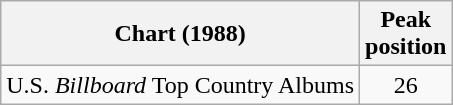<table class="wikitable">
<tr>
<th>Chart (1988)</th>
<th>Peak<br>position</th>
</tr>
<tr>
<td>U.S. <em>Billboard</em> Top Country Albums</td>
<td align="center">26</td>
</tr>
</table>
